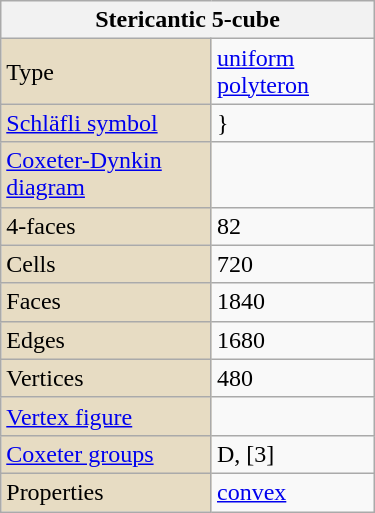<table class="wikitable" align="right" style="margin-left:10px" width="250">
<tr>
<th bgcolor=#e7dcc3 colspan=2>Stericantic 5-cube</th>
</tr>
<tr>
<td bgcolor=#e7dcc3>Type</td>
<td><a href='#'>uniform polyteron</a></td>
</tr>
<tr>
<td bgcolor=#e7dcc3><a href='#'>Schläfli symbol</a></td>
<td>}</td>
</tr>
<tr>
<td bgcolor=#e7dcc3><a href='#'>Coxeter-Dynkin diagram</a></td>
<td></td>
</tr>
<tr>
<td bgcolor=#e7dcc3>4-faces</td>
<td>82</td>
</tr>
<tr>
<td bgcolor=#e7dcc3>Cells</td>
<td>720</td>
</tr>
<tr>
<td bgcolor=#e7dcc3>Faces</td>
<td>1840</td>
</tr>
<tr>
<td bgcolor=#e7dcc3>Edges</td>
<td>1680</td>
</tr>
<tr>
<td bgcolor=#e7dcc3>Vertices</td>
<td>480</td>
</tr>
<tr>
<td bgcolor=#e7dcc3><a href='#'>Vertex figure</a></td>
<td></td>
</tr>
<tr>
<td bgcolor=#e7dcc3><a href='#'>Coxeter groups</a></td>
<td>D, [3]</td>
</tr>
<tr>
<td bgcolor=#e7dcc3>Properties</td>
<td><a href='#'>convex</a></td>
</tr>
</table>
